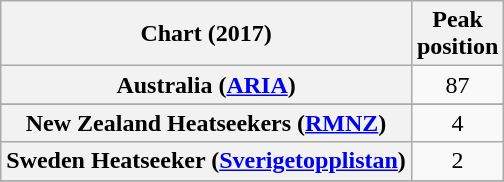<table class="wikitable sortable plainrowheaders" style="text-align:center">
<tr>
<th scope="col">Chart (2017)</th>
<th scope="col">Peak<br> position</th>
</tr>
<tr>
<th scope="row">Australia (<a href='#'>ARIA</a>)</th>
<td>87</td>
</tr>
<tr>
</tr>
<tr>
</tr>
<tr>
</tr>
<tr>
</tr>
<tr>
<th scope="row">New Zealand Heatseekers (<a href='#'>RMNZ</a>)</th>
<td>4</td>
</tr>
<tr>
<th scope="row">Sweden Heatseeker (<a href='#'>Sverigetopplistan</a>)</th>
<td>2</td>
</tr>
<tr>
</tr>
<tr>
</tr>
<tr>
</tr>
<tr>
</tr>
</table>
